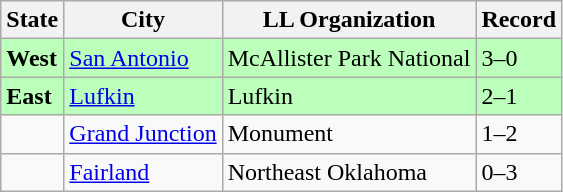<table class="wikitable">
<tr>
<th>State</th>
<th>City</th>
<th>LL Organization</th>
<th>Record</th>
</tr>
<tr bgcolor=#bbffbb>
<td><strong> West</strong></td>
<td><a href='#'>San Antonio</a></td>
<td>McAllister Park National</td>
<td>3–0</td>
</tr>
<tr bgcolor=#bbffbb>
<td><strong> East</strong></td>
<td><a href='#'>Lufkin</a></td>
<td>Lufkin</td>
<td>2–1</td>
</tr>
<tr>
<td><strong></strong></td>
<td><a href='#'>Grand Junction</a></td>
<td>Monument</td>
<td>1–2</td>
</tr>
<tr>
<td><strong></strong></td>
<td><a href='#'>Fairland</a></td>
<td>Northeast Oklahoma</td>
<td>0–3</td>
</tr>
</table>
